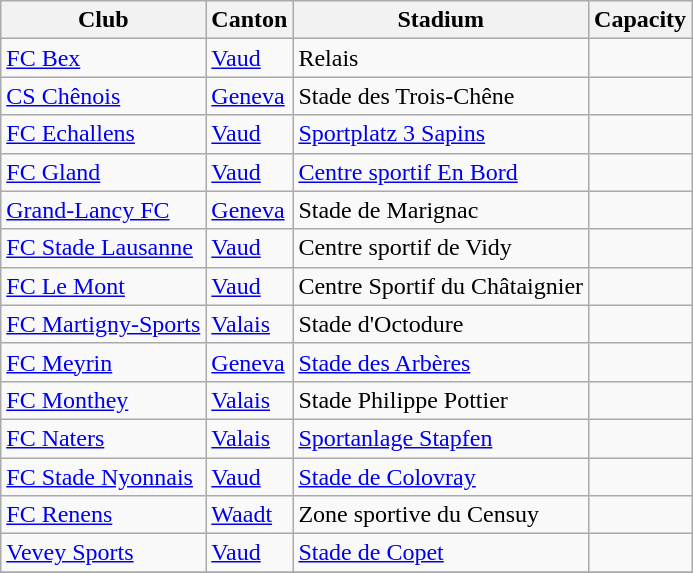<table class="wikitable">
<tr>
<th>Club</th>
<th>Canton</th>
<th>Stadium</th>
<th>Capacity</th>
</tr>
<tr>
<td><a href='#'>FC Bex</a></td>
<td><a href='#'>Vaud</a></td>
<td>Relais</td>
<td></td>
</tr>
<tr>
<td><a href='#'>CS Chênois</a></td>
<td><a href='#'>Geneva</a></td>
<td>Stade des Trois-Chêne</td>
<td></td>
</tr>
<tr>
<td><a href='#'>FC Echallens</a></td>
<td><a href='#'>Vaud</a></td>
<td><a href='#'>Sportplatz 3 Sapins</a></td>
<td></td>
</tr>
<tr>
<td><a href='#'>FC Gland</a></td>
<td><a href='#'>Vaud</a></td>
<td><a href='#'>Centre sportif En Bord</a></td>
<td></td>
</tr>
<tr>
<td><a href='#'>Grand-Lancy FC</a></td>
<td><a href='#'>Geneva</a></td>
<td>Stade de Marignac</td>
<td></td>
</tr>
<tr>
<td><a href='#'>FC Stade Lausanne</a></td>
<td><a href='#'>Vaud</a></td>
<td>Centre sportif de Vidy</td>
<td></td>
</tr>
<tr>
<td><a href='#'>FC Le Mont</a></td>
<td><a href='#'>Vaud</a></td>
<td>Centre Sportif du Châtaignier</td>
<td></td>
</tr>
<tr>
<td><a href='#'>FC Martigny-Sports</a></td>
<td><a href='#'>Valais</a></td>
<td>Stade d'Octodure</td>
<td></td>
</tr>
<tr>
<td><a href='#'>FC Meyrin</a></td>
<td><a href='#'>Geneva</a></td>
<td><a href='#'>Stade des Arbères</a></td>
<td></td>
</tr>
<tr>
<td><a href='#'>FC Monthey</a></td>
<td><a href='#'>Valais</a></td>
<td>Stade Philippe Pottier</td>
<td></td>
</tr>
<tr>
<td><a href='#'>FC Naters</a></td>
<td><a href='#'>Valais</a></td>
<td><a href='#'>Sportanlage Stapfen</a></td>
<td></td>
</tr>
<tr>
<td><a href='#'>FC Stade Nyonnais</a></td>
<td><a href='#'>Vaud</a></td>
<td><a href='#'>Stade de Colovray</a></td>
<td></td>
</tr>
<tr>
<td><a href='#'>FC Renens</a></td>
<td><a href='#'>Waadt</a></td>
<td>Zone sportive du Censuy</td>
<td></td>
</tr>
<tr>
<td><a href='#'>Vevey Sports</a></td>
<td><a href='#'>Vaud</a></td>
<td><a href='#'>Stade de Copet</a></td>
<td></td>
</tr>
<tr>
</tr>
</table>
